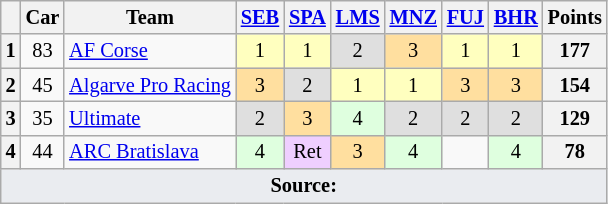<table class="wikitable" style="font-size:85%; text-align:center;">
<tr>
<th></th>
<th>Car</th>
<th>Team</th>
<th><a href='#'>SEB</a><br></th>
<th><a href='#'>SPA</a><br></th>
<th><a href='#'>LMS</a><br></th>
<th><a href='#'>MNZ</a><br></th>
<th><a href='#'>FUJ</a><br></th>
<th><a href='#'>BHR</a><br></th>
<th>Points</th>
</tr>
<tr>
<th>1</th>
<td>83</td>
<td align=left> <a href='#'>AF Corse</a></td>
<td style="background:#ffffbf;">1</td>
<td style="background:#ffffbf;">1</td>
<td style="background:#dfdfdf;">2</td>
<td style="background:#ffdf9f;">3</td>
<td style="background:#ffffbf;">1</td>
<td style="background:#ffffbf;">1</td>
<th>177</th>
</tr>
<tr>
<th>2</th>
<td>45</td>
<td align=left nowrap> <a href='#'>Algarve Pro Racing</a></td>
<td style="background:#ffdf9f;">3</td>
<td style="background:#dfdfdf;">2</td>
<td style="background:#ffffbf;">1</td>
<td style="background:#ffffbf;">1</td>
<td style="background:#ffdf9f;">3</td>
<td style="background:#ffdf9f;">3</td>
<th>154</th>
</tr>
<tr>
<th>3</th>
<td>35</td>
<td align=left> <a href='#'>Ultimate</a></td>
<td style="background:#dfdfdf;">2</td>
<td style="background:#ffdf9f;">3</td>
<td style="background:#dfffdf;">4</td>
<td style="background:#dfdfdf;">2</td>
<td style="background:#dfdfdf;">2</td>
<td style="background:#dfdfdf;">2</td>
<th>129</th>
</tr>
<tr>
<th>4</th>
<td>44</td>
<td align=left> <a href='#'>ARC Bratislava</a></td>
<td style="background:#dfffdf;">4</td>
<td style="background:#efcfff;">Ret</td>
<td style="background:#ffdf9f;">3</td>
<td style="background:#dfffdf;">4</td>
<td></td>
<td style="background:#dfffdf;">4</td>
<th>78</th>
</tr>
<tr class="sortbottom">
<td colspan="10" style="background-color:#EAECF0;text-align:center"><strong>Source:</strong></td>
</tr>
</table>
